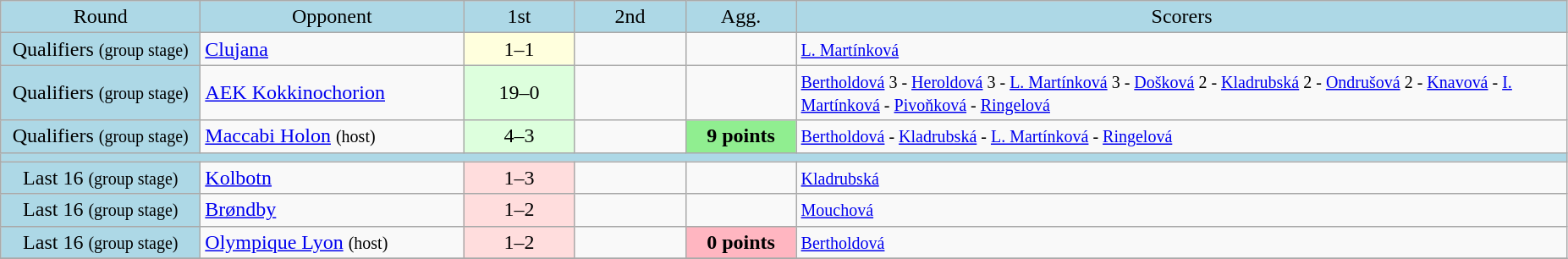<table class="wikitable" style="text-align:center">
<tr bgcolor=lightblue>
<td width=150px>Round</td>
<td width=200px>Opponent</td>
<td width=80px>1st</td>
<td width=80px>2nd</td>
<td width=80px>Agg.</td>
<td width=600px>Scorers</td>
</tr>
<tr>
<td bgcolor=lightblue>Qualifiers <small>(group stage)</small></td>
<td align=left> <a href='#'>Clujana</a></td>
<td bgcolor="#ffffdd">1–1</td>
<td></td>
<td></td>
<td align=left><small><a href='#'>L. Martínková</a></small></td>
</tr>
<tr>
<td bgcolor=lightblue>Qualifiers <small>(group stage)</small></td>
<td align=left> <a href='#'>AEK Kokkinochorion</a></td>
<td bgcolor="#ddffdd">19–0</td>
<td></td>
<td></td>
<td align=left><small><a href='#'>Bertholdová</a> 3 - <a href='#'>Heroldová</a> 3 - <a href='#'>L. Martínková</a> 3 - <a href='#'>Došková</a> 2 - <a href='#'>Kladrubská</a> 2 - <a href='#'>Ondrušová</a> 2 - <a href='#'>Knavová</a> - <a href='#'>I. Martínková</a> - <a href='#'>Pivoňková</a> - <a href='#'>Ringelová</a></small></td>
</tr>
<tr>
<td bgcolor=lightblue>Qualifiers <small>(group stage)</small></td>
<td align=left> <a href='#'>Maccabi Holon</a> <small>(host)</small></td>
<td bgcolor="#ddffdd">4–3</td>
<td></td>
<td bgcolor=lightgreen><strong>9 points</strong></td>
<td align=left><small><a href='#'>Bertholdová</a> - <a href='#'>Kladrubská</a> - <a href='#'>L. Martínková</a> - <a href='#'>Ringelová</a></small></td>
</tr>
<tr bgcolor=lightblue>
<td colspan=6></td>
</tr>
<tr>
<td bgcolor=lightblue>Last 16 <small>(group stage)</small></td>
<td align=left> <a href='#'>Kolbotn</a></td>
<td bgcolor="#ffdddd">1–3</td>
<td></td>
<td></td>
<td align=left><small><a href='#'>Kladrubská</a></small></td>
</tr>
<tr>
<td bgcolor=lightblue>Last 16 <small>(group stage)</small></td>
<td align=left> <a href='#'>Brøndby</a></td>
<td bgcolor="#ffdddd">1–2</td>
<td></td>
<td></td>
<td align=left><small><a href='#'>Mouchová</a></small></td>
</tr>
<tr>
<td bgcolor=lightblue>Last 16 <small>(group stage)</small></td>
<td align=left> <a href='#'>Olympique Lyon</a> <small>(host)</small></td>
<td bgcolor="#ffdddd">1–2</td>
<td></td>
<td bgcolor=lightpink><strong>0 points</strong></td>
<td align=left><small><a href='#'>Bertholdová</a></small></td>
</tr>
<tr>
</tr>
</table>
